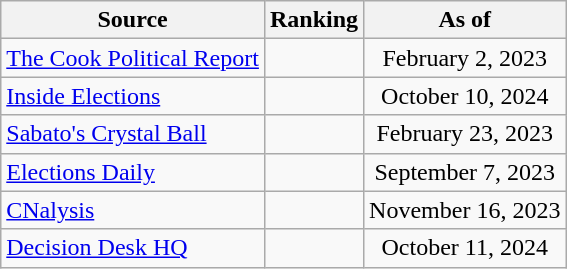<table class="wikitable" style="text-align:center">
<tr>
<th>Source</th>
<th>Ranking</th>
<th>As of</th>
</tr>
<tr>
<td align=left><a href='#'>The Cook Political Report</a></td>
<td></td>
<td>February 2, 2023</td>
</tr>
<tr>
<td align=left><a href='#'>Inside Elections</a></td>
<td></td>
<td>October 10, 2024</td>
</tr>
<tr>
<td align=left><a href='#'>Sabato's Crystal Ball</a></td>
<td></td>
<td>February 23, 2023</td>
</tr>
<tr>
<td align=left><a href='#'>Elections Daily</a></td>
<td></td>
<td>September 7, 2023</td>
</tr>
<tr>
<td align=left><a href='#'>CNalysis</a></td>
<td></td>
<td>November 16, 2023</td>
</tr>
<tr>
<td align=left><a href='#'>Decision Desk HQ</a></td>
<td></td>
<td>October 11, 2024</td>
</tr>
</table>
